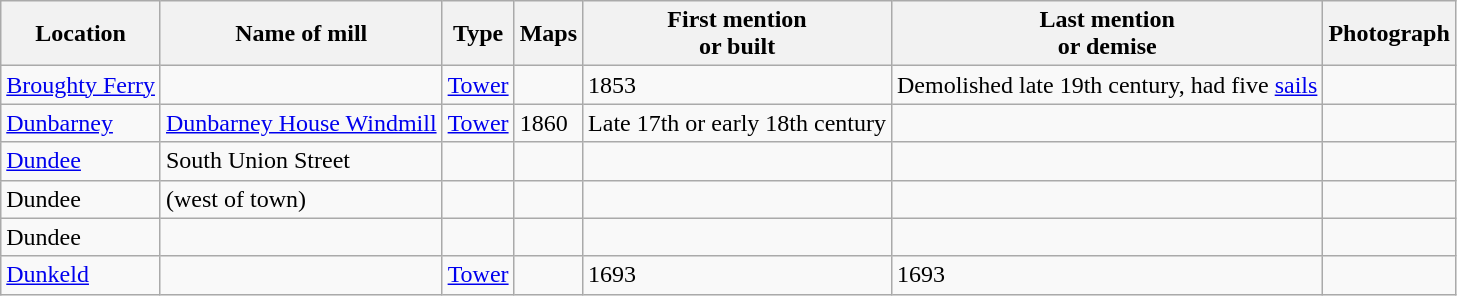<table class="wikitable">
<tr>
<th>Location</th>
<th>Name of mill</th>
<th>Type</th>
<th>Maps</th>
<th>First mention<br>or built</th>
<th>Last mention<br> or demise</th>
<th>Photograph</th>
</tr>
<tr>
<td><a href='#'>Broughty Ferry</a></td>
<td></td>
<td><a href='#'>Tower</a></td>
<td></td>
<td>1853</td>
<td>Demolished late 19th century, had five <a href='#'>sails</a></td>
<td></td>
</tr>
<tr>
<td><a href='#'>Dunbarney</a></td>
<td><a href='#'>Dunbarney House Windmill</a><br></td>
<td><a href='#'>Tower</a></td>
<td>1860</td>
<td>Late 17th or early 18th century</td>
<td></td>
<td></td>
</tr>
<tr>
<td><a href='#'>Dundee</a></td>
<td>South Union Street</td>
<td></td>
<td></td>
<td></td>
<td></td>
<td></td>
</tr>
<tr>
<td>Dundee</td>
<td>(west of town)</td>
<td></td>
<td></td>
<td></td>
<td></td>
<td></td>
</tr>
<tr>
<td>Dundee</td>
<td></td>
<td></td>
<td></td>
<td></td>
<td></td>
<td></td>
</tr>
<tr>
<td><a href='#'>Dunkeld</a></td>
<td></td>
<td><a href='#'>Tower</a></td>
<td></td>
<td>1693</td>
<td>1693</td>
<td></td>
</tr>
</table>
